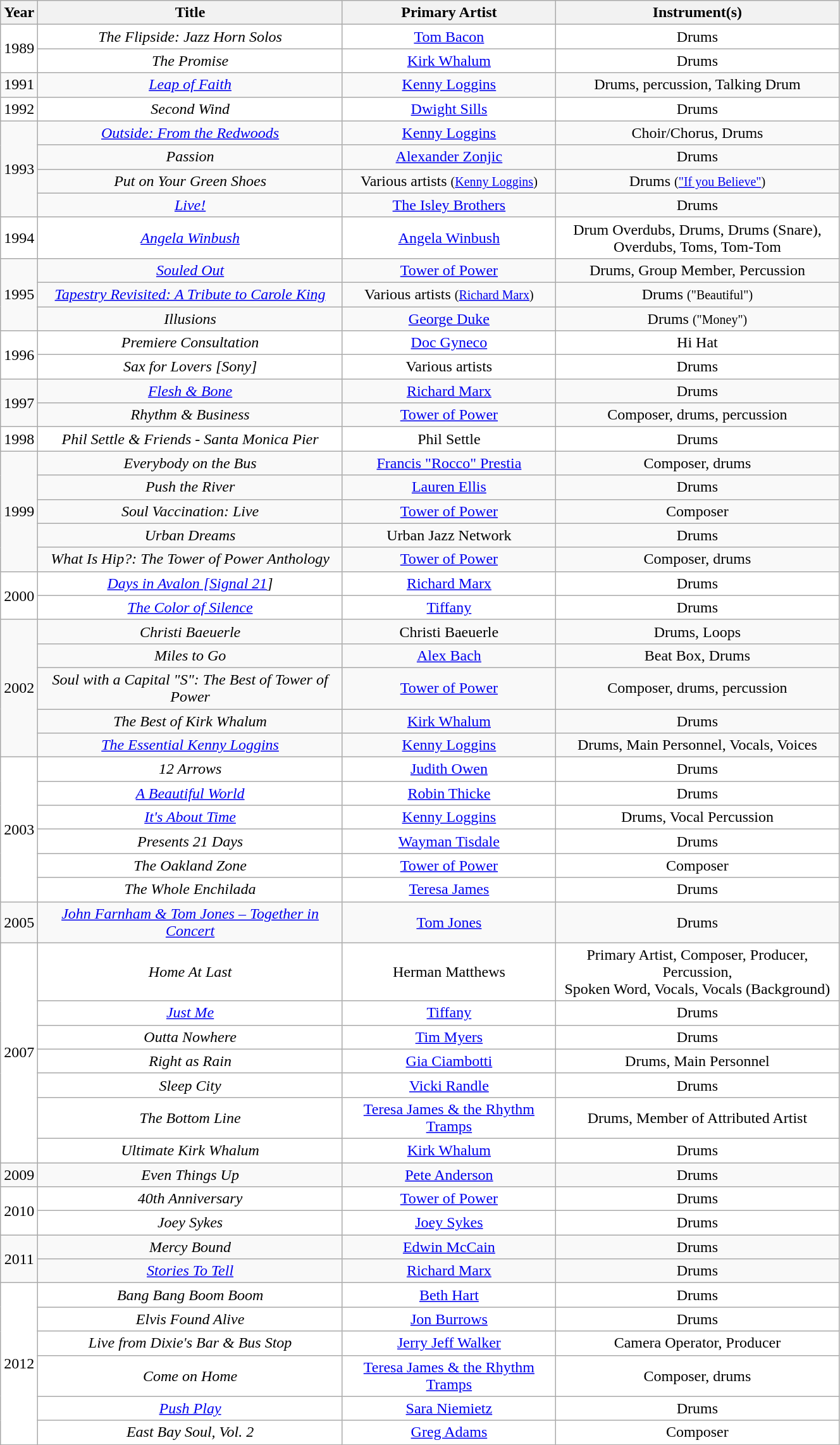<table class="wikitable collapsible" style="width: 70%; text-align:center;">
<tr>
<th>Year</th>
<th>Title</th>
<th>Primary Artist</th>
<th>Instrument(s)<br></th>
</tr>
<tr style="background:#fff;">
<td rowspan="2">1989</td>
<td style=" font-style:italic;">The Flipside: Jazz Horn Solos</td>
<td><a href='#'>Tom Bacon</a></td>
<td>Drums</td>
</tr>
<tr style="background:#fff;">
<td style=" font-style:italic;">The Promise</td>
<td><a href='#'>Kirk Whalum</a></td>
<td>Drums<br></td>
</tr>
<tr>
<td>1991</td>
<td style=" font-style:italic;"><a href='#'>Leap of Faith</a></td>
<td><a href='#'>Kenny Loggins</a></td>
<td>Drums, percussion, Talking Drum<br></td>
</tr>
<tr style="background:#fff;">
<td>1992</td>
<td style=" font-style:italic;">Second Wind</td>
<td><a href='#'>Dwight Sills</a></td>
<td>Drums<br></td>
</tr>
<tr>
<td rowspan="4">1993</td>
<td style=" font-style:italic;"><a href='#'>Outside: From the Redwoods</a></td>
<td><a href='#'>Kenny Loggins</a></td>
<td>Choir/Chorus, Drums</td>
</tr>
<tr>
<td style=" font-style:italic;">Passion</td>
<td><a href='#'>Alexander Zonjic</a></td>
<td>Drums</td>
</tr>
<tr>
<td style=" font-style:italic;">Put on Your Green Shoes</td>
<td>Various artists <small>(<a href='#'>Kenny Loggins</a>)</small></td>
<td>Drums <small>(<a href='#'>"If you Believe"</a>)</small></td>
</tr>
<tr>
<td style=" font-style:italic;"><a href='#'><em>Live!</em></a></td>
<td><a href='#'>The Isley Brothers</a></td>
<td>Drums<br></td>
</tr>
<tr style="background:#fff;">
<td>1994</td>
<td style=" font-style:italic;"><a href='#'>Angela Winbush</a></td>
<td><a href='#'>Angela Winbush</a></td>
<td>Drum Overdubs, Drums, Drums (Snare),<br> Overdubs, Toms, Tom-Tom<br></td>
</tr>
<tr>
<td rowspan="3">1995</td>
<td style=" font-style:italic;"><a href='#'>Souled Out</a></td>
<td><a href='#'>Tower of Power</a></td>
<td>Drums, Group Member, Percussion</td>
</tr>
<tr>
<td style=" font-style:italic;"><a href='#'>Tapestry Revisited: A Tribute to Carole King</a></td>
<td>Various artists <small>(<a href='#'>Richard Marx</a>)</small></td>
<td>Drums <small>("Beautiful")</small></td>
</tr>
<tr>
<td style=" font-style:italic;"><em>Illusions</em></td>
<td><a href='#'>George Duke</a></td>
<td>Drums <small>("Money")</small><br></td>
</tr>
<tr style="background:#fff;">
<td rowspan="2">1996</td>
<td style=" font-style:italic;">Premiere Consultation</td>
<td><a href='#'>Doc Gyneco</a></td>
<td>Hi Hat</td>
</tr>
<tr style="background:#fff;">
<td style=" font-style:italic;">Sax for Lovers [Sony]</td>
<td>Various artists</td>
<td>Drums<br></td>
</tr>
<tr>
<td rowspan="2">1997</td>
<td style=" font-style:italic;"><a href='#'>Flesh & Bone</a></td>
<td><a href='#'>Richard Marx</a></td>
<td>Drums</td>
</tr>
<tr>
<td style=" font-style:italic;">Rhythm & Business</td>
<td><a href='#'>Tower of Power</a></td>
<td>Composer, drums, percussion<br></td>
</tr>
<tr style="background:#fff;">
<td>1998</td>
<td style=" font-style:italic;"><em>Phil Settle & Friends - Santa Monica Pier</em></td>
<td>Phil Settle</td>
<td>Drums <br></td>
</tr>
<tr>
<td rowspan="5">1999</td>
<td style=" font-style:italic;">Everybody on the Bus</td>
<td><a href='#'>Francis "Rocco" Prestia</a></td>
<td>Composer, drums</td>
</tr>
<tr>
<td style=" font-style:italic;">Push the River</td>
<td><a href='#'>Lauren Ellis</a></td>
<td>Drums</td>
</tr>
<tr>
<td style=" font-style:italic;">Soul Vaccination: Live</td>
<td><a href='#'>Tower of Power</a></td>
<td>Composer</td>
</tr>
<tr>
<td style=" font-style:italic;">Urban Dreams</td>
<td>Urban Jazz Network</td>
<td>Drums</td>
</tr>
<tr>
<td style=" font-style:italic;">What Is Hip?: The Tower of Power Anthology</td>
<td><a href='#'>Tower of Power</a></td>
<td>Composer, drums<br></td>
</tr>
<tr style="background:#fff;">
<td rowspan="2">2000</td>
<td style=" font-style:italic;"><a href='#'>Days in Avalon [Signal 21</a>]</td>
<td><a href='#'>Richard Marx</a></td>
<td>Drums</td>
</tr>
<tr style="background:#fff;">
<td style=" font-style:italic;"><a href='#'>The Color of Silence</a></td>
<td><a href='#'>Tiffany</a></td>
<td>Drums<br></td>
</tr>
<tr>
<td rowspan="5">2002</td>
<td style=" font-style:italic;">Christi Baeuerle</td>
<td>Christi Baeuerle</td>
<td>Drums, Loops</td>
</tr>
<tr>
<td style=" font-style:italic;">Miles to Go</td>
<td><a href='#'>Alex Bach</a></td>
<td>Beat Box, Drums</td>
</tr>
<tr>
<td style=" font-style:italic;">Soul with a Capital "S": The Best of Tower of Power</td>
<td><a href='#'>Tower of Power</a></td>
<td>Composer, drums, percussion</td>
</tr>
<tr>
<td style=" font-style:italic;">The Best of Kirk Whalum</td>
<td><a href='#'>Kirk Whalum</a></td>
<td>Drums</td>
</tr>
<tr>
<td style=" font-style:italic;"><a href='#'>The Essential Kenny Loggins</a></td>
<td><a href='#'>Kenny Loggins</a></td>
<td>Drums, Main Personnel, Vocals, Voices<br></td>
</tr>
<tr style="background:#fff;">
<td rowspan="6">2003</td>
<td style=" font-style:italic;">12 Arrows</td>
<td><a href='#'>Judith Owen</a></td>
<td>Drums</td>
</tr>
<tr style="background:#fff;">
<td style=" font-style:italic;"><a href='#'>A Beautiful World</a></td>
<td><a href='#'>Robin Thicke</a></td>
<td>Drums</td>
</tr>
<tr style="background:#fff;">
<td style=" font-style:italic;"><a href='#'>It's About Time</a></td>
<td><a href='#'>Kenny Loggins</a></td>
<td>Drums, Vocal Percussion</td>
</tr>
<tr style="background:#fff;">
<td style=" font-style:italic;">Presents 21 Days</td>
<td><a href='#'>Wayman Tisdale</a></td>
<td>Drums</td>
</tr>
<tr style="background:#fff;">
<td style=" font-style:italic;">The Oakland Zone</td>
<td><a href='#'>Tower of Power</a></td>
<td>Composer</td>
</tr>
<tr style="background:#fff;">
<td style=" font-style:italic;">The Whole Enchilada</td>
<td><a href='#'>Teresa James</a></td>
<td>Drums<br></td>
</tr>
<tr>
<td>2005</td>
<td style=" font-style:italic;"><a href='#'>John Farnham & Tom Jones – Together in Concert</a></td>
<td><a href='#'>Tom Jones</a></td>
<td>Drums<br></td>
</tr>
<tr style="background:#fff;">
<td rowspan="7">2007</td>
<td style=" font-style:italic;">Home At Last</td>
<td>Herman Matthews</td>
<td>Primary Artist, Composer, Producer, Percussion,<br> Spoken Word,  Vocals, Vocals (Background)</td>
</tr>
<tr style="background:#fff;">
<td style=" font-style:italic;"><a href='#'>Just Me</a></td>
<td><a href='#'>Tiffany</a></td>
<td>Drums</td>
</tr>
<tr style="background:#fff;">
<td style=" font-style:italic;">Outta Nowhere</td>
<td><a href='#'>Tim Myers</a></td>
<td>Drums</td>
</tr>
<tr style="background:#fff;">
<td style=" font-style:italic;">Right as Rain</td>
<td><a href='#'>Gia Ciambotti</a></td>
<td>Drums, Main Personnel</td>
</tr>
<tr style="background:#fff;">
<td style=" font-style:italic;">Sleep City</td>
<td><a href='#'>Vicki Randle</a></td>
<td>Drums</td>
</tr>
<tr style="background:#fff;">
<td style=" font-style:italic;">The Bottom Line</td>
<td><a href='#'>Teresa James & the Rhythm Tramps</a></td>
<td>Drums, Member of Attributed Artist</td>
</tr>
<tr style="background:#fff;">
<td style=" font-style:italic;">Ultimate Kirk Whalum</td>
<td><a href='#'>Kirk Whalum</a></td>
<td>Drums<br></td>
</tr>
<tr>
<td>2009</td>
<td style=" font-style:italic;">Even Things Up</td>
<td><a href='#'>Pete Anderson</a></td>
<td>Drums<br></td>
</tr>
<tr style="background:#fff;">
<td rowspan="2">2010</td>
<td style=" font-style:italic;">40th Anniversary</td>
<td><a href='#'>Tower of Power</a></td>
<td>Drums</td>
</tr>
<tr style="background:#fff;">
<td style=" font-style:italic;">Joey Sykes</td>
<td><a href='#'>Joey Sykes</a></td>
<td>Drums<br></td>
</tr>
<tr>
<td rowspan="2">2011</td>
<td style=" font-style:italic;">Mercy Bound</td>
<td><a href='#'>Edwin McCain</a></td>
<td>Drums</td>
</tr>
<tr>
<td style="font-style:italic;"><a href='#'>Stories To Tell</a></td>
<td><a href='#'>Richard Marx</a></td>
<td>Drums<br></td>
</tr>
<tr style="background:#fff;">
<td rowspan="6">2012</td>
<td style=" font-style:italic;">Bang Bang Boom Boom</td>
<td><a href='#'>Beth Hart</a></td>
<td>Drums</td>
</tr>
<tr style="background:#fff;">
<td style=" font-style:italic;">Elvis Found Alive</td>
<td><a href='#'>Jon Burrows</a></td>
<td>Drums</td>
</tr>
<tr style="background:#fff;">
<td style=" font-style:italic;">Live from Dixie's Bar & Bus Stop</td>
<td><a href='#'>Jerry Jeff Walker</a></td>
<td>Camera Operator, Producer</td>
</tr>
<tr style="background:#fff;">
<td style=" font-style:italic;">Come on Home</td>
<td><a href='#'>Teresa James & the Rhythm Tramps</a></td>
<td>Composer, drums</td>
</tr>
<tr style="background:#fff;">
<td style=" font-style:italic;"><a href='#'>Push Play</a></td>
<td><a href='#'>Sara Niemietz</a></td>
<td>Drums</td>
</tr>
<tr style="background:#fff;">
<td style=" font-style:italic;">East Bay Soul, Vol. 2</td>
<td><a href='#'>Greg Adams</a></td>
<td>Composer</td>
</tr>
</table>
